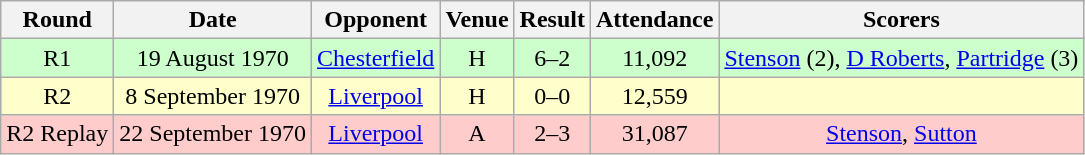<table class="wikitable" style="font-size:100%; text-align:center">
<tr>
<th>Round</th>
<th>Date</th>
<th>Opponent</th>
<th>Venue</th>
<th>Result</th>
<th>Attendance</th>
<th>Scorers</th>
</tr>
<tr style="background-color: #CCFFCC;">
<td>R1</td>
<td>19 August 1970</td>
<td><a href='#'>Chesterfield</a></td>
<td>H</td>
<td>6–2</td>
<td>11,092</td>
<td><a href='#'>Stenson</a> (2), <a href='#'>D Roberts</a>, <a href='#'>Partridge</a> (3)</td>
</tr>
<tr style="background-color: #FFFFCC;">
<td>R2</td>
<td>8 September 1970</td>
<td><a href='#'>Liverpool</a></td>
<td>H</td>
<td>0–0</td>
<td>12,559</td>
<td></td>
</tr>
<tr style="background-color: #FFCCCC;">
<td>R2 Replay</td>
<td>22 September 1970</td>
<td><a href='#'>Liverpool</a></td>
<td>A</td>
<td>2–3</td>
<td>31,087</td>
<td><a href='#'>Stenson</a>, <a href='#'>Sutton</a></td>
</tr>
</table>
